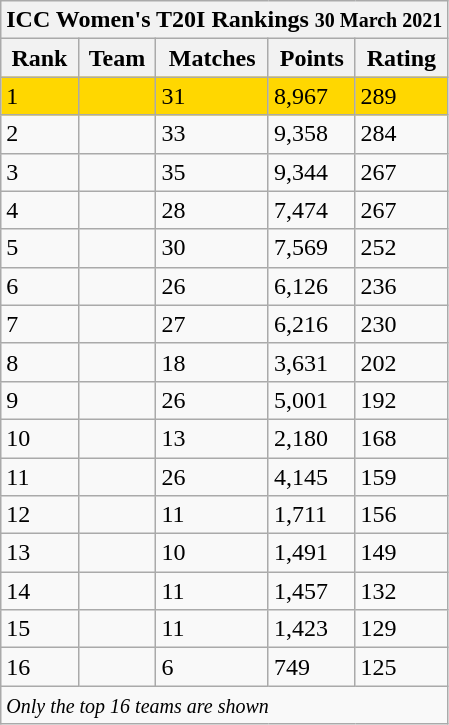<table class="wikitable" stp;">
<tr>
<th colspan="5">ICC Women's T20I Rankings <small>30 March 2021</small></th>
</tr>
<tr>
<th>Rank</th>
<th>Team</th>
<th>Matches</th>
<th>Points</th>
<th>Rating</th>
</tr>
<tr style="background:gold">
<td>1</td>
<td style="text-align:left;"></td>
<td>31</td>
<td>8,967</td>
<td>289</td>
</tr>
<tr>
<td>2</td>
<td style="text-align:left;"></td>
<td>33</td>
<td>9,358</td>
<td>284</td>
</tr>
<tr>
<td>3</td>
<td style="text-align:left;"></td>
<td>35</td>
<td>9,344</td>
<td>267</td>
</tr>
<tr>
<td>4</td>
<td style="text-align:left;"></td>
<td>28</td>
<td>7,474</td>
<td>267</td>
</tr>
<tr>
<td>5</td>
<td style="text-align:left;"></td>
<td>30</td>
<td>7,569</td>
<td>252</td>
</tr>
<tr>
<td>6</td>
<td style="text-align:left;"></td>
<td>26</td>
<td>6,126</td>
<td>236</td>
</tr>
<tr>
<td>7</td>
<td style="text-align:left;"></td>
<td>27</td>
<td>6,216</td>
<td>230</td>
</tr>
<tr>
<td>8</td>
<td style="text-align:left;"></td>
<td>18</td>
<td>3,631</td>
<td>202</td>
</tr>
<tr>
<td>9</td>
<td style="text-align:left;"></td>
<td>26</td>
<td>5,001</td>
<td>192</td>
</tr>
<tr>
<td>10</td>
<td style="text-align:left;"></td>
<td>13</td>
<td>2,180</td>
<td>168</td>
</tr>
<tr>
<td>11</td>
<td style="text-align:left;"></td>
<td>26</td>
<td>4,145</td>
<td>159</td>
</tr>
<tr>
<td>12</td>
<td style="text-align:left;"></td>
<td>11</td>
<td>1,711</td>
<td>156</td>
</tr>
<tr>
<td>13</td>
<td style="text-align:left;"></td>
<td>10</td>
<td>1,491</td>
<td>149</td>
</tr>
<tr>
<td>14</td>
<td style="text-align:left;"></td>
<td>11</td>
<td>1,457</td>
<td>132</td>
</tr>
<tr>
<td>15</td>
<td style="text-align:left;"></td>
<td>11</td>
<td>1,423</td>
<td>129</td>
</tr>
<tr>
<td>16</td>
<td style="text-align:left;"></td>
<td>6</td>
<td>749</td>
<td>125</td>
</tr>
<tr>
<td colspan="5"><small><em>Only the top 16 teams are shown</em></small></td>
</tr>
</table>
